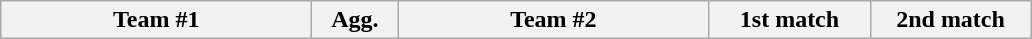<table class=wikitable style="text-align:center">
<tr>
<th width=200>Team #1</th>
<th width=50>Agg.</th>
<th width=200>Team #2</th>
<th width=100>1st match</th>
<th width=100>2nd match<br>






</th>
</tr>
</table>
